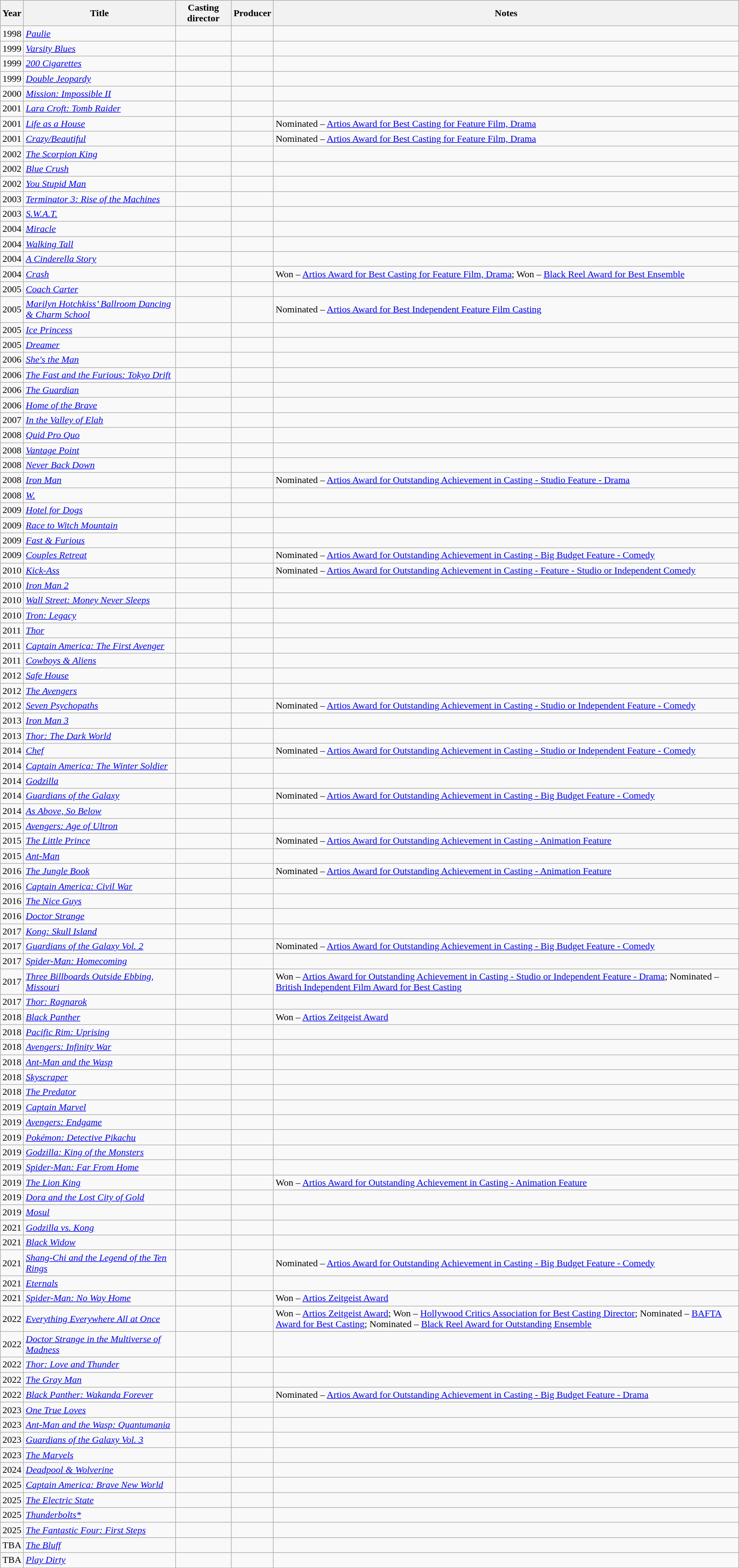<table class="wikitable">
<tr>
<th>Year</th>
<th>Title</th>
<th>Casting director</th>
<th>Producer</th>
<th>Notes</th>
</tr>
<tr>
<td>1998</td>
<td><em><a href='#'>Paulie</a></em></td>
<td></td>
<td></td>
<td></td>
</tr>
<tr>
<td>1999</td>
<td><em><a href='#'>Varsity Blues</a></em></td>
<td></td>
<td></td>
<td></td>
</tr>
<tr>
<td>1999</td>
<td><em><a href='#'>200 Cigarettes</a></em></td>
<td></td>
<td></td>
<td></td>
</tr>
<tr>
<td>1999</td>
<td><em><a href='#'>Double Jeopardy</a></em></td>
<td></td>
<td></td>
<td></td>
</tr>
<tr>
<td>2000</td>
<td><em><a href='#'>Mission: Impossible II</a></em></td>
<td></td>
<td></td>
<td></td>
</tr>
<tr>
<td>2001</td>
<td><em><a href='#'>Lara Croft: Tomb Raider</a></em></td>
<td></td>
<td></td>
<td></td>
</tr>
<tr>
<td>2001</td>
<td><em><a href='#'>Life as a House</a></em></td>
<td></td>
<td></td>
<td>Nominated – <a href='#'>Artios Award for Best Casting for Feature Film, Drama</a></td>
</tr>
<tr>
<td>2001</td>
<td><em><a href='#'>Crazy/Beautiful</a></em></td>
<td></td>
<td></td>
<td>Nominated – <a href='#'>Artios Award for Best Casting for Feature Film, Drama</a></td>
</tr>
<tr>
<td>2002</td>
<td><em><a href='#'>The Scorpion King</a></em></td>
<td></td>
<td></td>
<td></td>
</tr>
<tr>
<td>2002</td>
<td><em><a href='#'>Blue Crush</a></em></td>
<td></td>
<td></td>
<td></td>
</tr>
<tr>
<td>2002</td>
<td><em><a href='#'>You Stupid Man</a></em></td>
<td></td>
<td></td>
<td></td>
</tr>
<tr>
<td>2003</td>
<td><em><a href='#'>Terminator 3: Rise of the Machines</a></em></td>
<td></td>
<td></td>
<td></td>
</tr>
<tr>
<td>2003</td>
<td><em><a href='#'>S.W.A.T.</a></em></td>
<td></td>
<td></td>
<td></td>
</tr>
<tr>
<td>2004</td>
<td><em><a href='#'>Miracle</a></em></td>
<td></td>
<td></td>
<td></td>
</tr>
<tr>
<td>2004</td>
<td><em><a href='#'>Walking Tall</a></em></td>
<td></td>
<td></td>
<td></td>
</tr>
<tr>
<td>2004</td>
<td><em><a href='#'>A Cinderella Story</a></em></td>
<td></td>
<td></td>
<td></td>
</tr>
<tr>
<td>2004</td>
<td><em><a href='#'>Crash</a></em></td>
<td></td>
<td></td>
<td>Won – <a href='#'>Artios Award for Best Casting for Feature Film, Drama</a>; Won – <a href='#'>Black Reel Award for Best Ensemble</a></td>
</tr>
<tr>
<td>2005</td>
<td><em><a href='#'>Coach Carter</a></em></td>
<td></td>
<td></td>
<td></td>
</tr>
<tr>
<td>2005</td>
<td><em><a href='#'>Marilyn Hotchkiss’ Ballroom Dancing & Charm School</a></em></td>
<td></td>
<td></td>
<td>Nominated – <a href='#'>Artios Award for Best Independent Feature Film Casting</a></td>
</tr>
<tr>
<td>2005</td>
<td><em><a href='#'>Ice Princess</a></em></td>
<td></td>
<td></td>
<td></td>
</tr>
<tr>
<td>2005</td>
<td><em><a href='#'>Dreamer</a></em></td>
<td></td>
<td></td>
<td></td>
</tr>
<tr>
<td>2006</td>
<td><em><a href='#'>She's the Man</a></em></td>
<td></td>
<td></td>
<td></td>
</tr>
<tr>
<td>2006</td>
<td><em><a href='#'>The Fast and the Furious: Tokyo Drift</a></em></td>
<td></td>
<td></td>
<td></td>
</tr>
<tr>
<td>2006</td>
<td><em><a href='#'>The Guardian</a></em></td>
<td></td>
<td></td>
<td></td>
</tr>
<tr>
<td>2006</td>
<td><em><a href='#'>Home of the Brave</a></em></td>
<td></td>
<td></td>
<td></td>
</tr>
<tr>
<td>2007</td>
<td><em><a href='#'>In the Valley of Elah</a></em></td>
<td></td>
<td></td>
<td></td>
</tr>
<tr>
<td>2008</td>
<td><em><a href='#'>Quid Pro Quo</a></em></td>
<td></td>
<td></td>
<td></td>
</tr>
<tr>
<td>2008</td>
<td><em><a href='#'>Vantage Point</a></em></td>
<td></td>
<td></td>
<td></td>
</tr>
<tr>
<td>2008</td>
<td><em><a href='#'>Never Back Down</a></em></td>
<td></td>
<td></td>
<td></td>
</tr>
<tr>
<td>2008</td>
<td><em><a href='#'>Iron Man</a></em></td>
<td></td>
<td></td>
<td>Nominated – <a href='#'>Artios Award for Outstanding Achievement in Casting - Studio Feature - Drama</a></td>
</tr>
<tr>
<td>2008</td>
<td><em><a href='#'>W.</a></em></td>
<td></td>
<td></td>
<td></td>
</tr>
<tr>
<td>2009</td>
<td><em><a href='#'>Hotel for Dogs</a></em></td>
<td></td>
<td></td>
<td></td>
</tr>
<tr>
<td>2009</td>
<td><em><a href='#'>Race to Witch Mountain</a></em></td>
<td></td>
<td></td>
<td></td>
</tr>
<tr>
<td>2009</td>
<td><em><a href='#'>Fast & Furious</a></em></td>
<td></td>
<td></td>
<td></td>
</tr>
<tr>
<td>2009</td>
<td><em><a href='#'>Couples Retreat</a></em></td>
<td></td>
<td></td>
<td>Nominated – <a href='#'>Artios Award for Outstanding Achievement in Casting - Big Budget Feature - Comedy</a></td>
</tr>
<tr>
<td>2010</td>
<td><em><a href='#'>Kick-Ass</a></em></td>
<td></td>
<td></td>
<td>Nominated – <a href='#'>Artios Award for Outstanding Achievement in Casting - Feature - Studio or Independent Comedy</a></td>
</tr>
<tr>
<td>2010</td>
<td><em><a href='#'>Iron Man 2</a></em></td>
<td></td>
<td></td>
<td></td>
</tr>
<tr>
<td>2010</td>
<td><em><a href='#'>Wall Street: Money Never Sleeps</a></em></td>
<td></td>
<td></td>
<td></td>
</tr>
<tr>
<td>2010</td>
<td><em><a href='#'>Tron: Legacy</a></em></td>
<td></td>
<td></td>
<td></td>
</tr>
<tr>
<td>2011</td>
<td><em><a href='#'>Thor</a></em></td>
<td></td>
<td></td>
<td></td>
</tr>
<tr>
<td>2011</td>
<td><em><a href='#'>Captain America: The First Avenger</a></em></td>
<td></td>
<td></td>
<td></td>
</tr>
<tr>
<td>2011</td>
<td><em><a href='#'>Cowboys & Aliens</a></em></td>
<td></td>
<td></td>
<td></td>
</tr>
<tr>
<td>2012</td>
<td><em><a href='#'>Safe House</a></em></td>
<td></td>
<td></td>
<td></td>
</tr>
<tr>
<td>2012</td>
<td><em><a href='#'>The Avengers</a></em></td>
<td></td>
<td></td>
<td></td>
</tr>
<tr>
<td>2012</td>
<td><em><a href='#'>Seven Psychopaths</a></em></td>
<td></td>
<td></td>
<td>Nominated – <a href='#'>Artios Award for Outstanding Achievement in Casting - Studio or Independent Feature - Comedy</a></td>
</tr>
<tr>
<td>2013</td>
<td><em><a href='#'>Iron Man 3</a></em></td>
<td></td>
<td></td>
<td></td>
</tr>
<tr>
<td>2013</td>
<td><em><a href='#'>Thor: The Dark World</a></em></td>
<td></td>
<td></td>
<td></td>
</tr>
<tr>
<td>2014</td>
<td><em><a href='#'>Chef</a></em></td>
<td></td>
<td></td>
<td>Nominated – <a href='#'>Artios Award for Outstanding Achievement in Casting - Studio or Independent Feature - Comedy</a></td>
</tr>
<tr>
<td>2014</td>
<td><em><a href='#'>Captain America: The Winter Soldier</a></em></td>
<td></td>
<td></td>
<td></td>
</tr>
<tr>
<td>2014</td>
<td><em><a href='#'>Godzilla</a></em></td>
<td></td>
<td></td>
<td></td>
</tr>
<tr>
<td>2014</td>
<td><em><a href='#'>Guardians of the Galaxy</a></em></td>
<td></td>
<td></td>
<td>Nominated – <a href='#'>Artios Award for Outstanding Achievement in Casting - Big Budget Feature - Comedy</a></td>
</tr>
<tr>
<td>2014</td>
<td><em><a href='#'>As Above, So Below</a></em></td>
<td></td>
<td></td>
<td></td>
</tr>
<tr>
<td>2015</td>
<td><em><a href='#'>Avengers: Age of Ultron</a></em></td>
<td></td>
<td></td>
<td></td>
</tr>
<tr>
<td>2015</td>
<td><em><a href='#'>The Little Prince</a></em></td>
<td></td>
<td></td>
<td>Nominated – <a href='#'>Artios Award for Outstanding Achievement in Casting - Animation Feature</a></td>
</tr>
<tr>
<td>2015</td>
<td><em><a href='#'>Ant-Man</a></em></td>
<td></td>
<td></td>
<td></td>
</tr>
<tr>
<td>2016</td>
<td><em><a href='#'>The Jungle Book</a></em></td>
<td></td>
<td></td>
<td>Nominated – <a href='#'>Artios Award for Outstanding Achievement in Casting - Animation Feature</a></td>
</tr>
<tr>
<td>2016</td>
<td><em><a href='#'>Captain America: Civil War</a></em></td>
<td></td>
<td></td>
<td></td>
</tr>
<tr>
<td>2016</td>
<td><em><a href='#'>The Nice Guys</a></em></td>
<td></td>
<td></td>
<td></td>
</tr>
<tr>
<td>2016</td>
<td><em><a href='#'>Doctor Strange</a></em></td>
<td></td>
<td></td>
<td></td>
</tr>
<tr>
<td>2017</td>
<td><em><a href='#'>Kong: Skull Island</a></em></td>
<td></td>
<td></td>
<td></td>
</tr>
<tr>
<td>2017</td>
<td><em><a href='#'>Guardians of the Galaxy Vol. 2</a></em></td>
<td></td>
<td></td>
<td>Nominated – <a href='#'>Artios Award for Outstanding Achievement in Casting - Big Budget Feature - Comedy</a></td>
</tr>
<tr>
<td>2017</td>
<td><em><a href='#'>Spider-Man: Homecoming</a></em></td>
<td></td>
<td></td>
<td></td>
</tr>
<tr>
<td>2017</td>
<td><em><a href='#'>Three Billboards Outside Ebbing, Missouri</a></em></td>
<td></td>
<td></td>
<td>Won – <a href='#'>Artios Award for Outstanding Achievement in Casting - Studio or Independent Feature - Drama</a>; Nominated – <a href='#'>British Independent Film Award for Best Casting</a></td>
</tr>
<tr>
<td>2017</td>
<td><em><a href='#'>Thor: Ragnarok</a></em></td>
<td></td>
<td></td>
<td></td>
</tr>
<tr>
<td>2018</td>
<td><em><a href='#'>Black Panther</a></em></td>
<td></td>
<td></td>
<td>Won – <a href='#'>Artios Zeitgeist Award</a></td>
</tr>
<tr>
<td>2018</td>
<td><em><a href='#'>Pacific Rim: Uprising</a></em></td>
<td></td>
<td></td>
<td></td>
</tr>
<tr>
<td>2018</td>
<td><em><a href='#'>Avengers: Infinity War</a></em></td>
<td></td>
<td></td>
<td></td>
</tr>
<tr>
<td>2018</td>
<td><em><a href='#'>Ant-Man and the Wasp</a></em></td>
<td></td>
<td></td>
<td></td>
</tr>
<tr>
<td>2018</td>
<td><em><a href='#'>Skyscraper</a></em></td>
<td></td>
<td></td>
<td></td>
</tr>
<tr>
<td>2018</td>
<td><em><a href='#'>The Predator</a></em></td>
<td></td>
<td></td>
<td></td>
</tr>
<tr>
<td>2019</td>
<td><em><a href='#'>Captain Marvel</a></em></td>
<td></td>
<td></td>
<td></td>
</tr>
<tr>
<td>2019</td>
<td><em><a href='#'>Avengers: Endgame</a></em></td>
<td></td>
<td></td>
<td></td>
</tr>
<tr>
<td>2019</td>
<td><em><a href='#'>Pokémon: Detective Pikachu</a></em></td>
<td></td>
<td></td>
<td></td>
</tr>
<tr>
<td>2019</td>
<td><em><a href='#'>Godzilla: King of the Monsters</a></em></td>
<td></td>
<td></td>
<td></td>
</tr>
<tr>
<td>2019</td>
<td><em><a href='#'>Spider-Man: Far From Home</a></em></td>
<td></td>
<td></td>
<td></td>
</tr>
<tr>
<td>2019</td>
<td><em><a href='#'>The Lion King</a></em></td>
<td></td>
<td></td>
<td>Won – <a href='#'>Artios Award for Outstanding Achievement in Casting - Animation Feature</a></td>
</tr>
<tr>
<td>2019</td>
<td><em><a href='#'>Dora and the Lost City of Gold</a></em></td>
<td></td>
<td></td>
<td></td>
</tr>
<tr>
<td>2019</td>
<td><em><a href='#'>Mosul</a></em></td>
<td></td>
<td></td>
<td></td>
</tr>
<tr>
<td>2021</td>
<td><em><a href='#'>Godzilla vs. Kong</a></em></td>
<td></td>
<td></td>
<td></td>
</tr>
<tr>
<td>2021</td>
<td><em><a href='#'>Black Widow</a></em></td>
<td></td>
<td></td>
<td></td>
</tr>
<tr>
<td>2021</td>
<td><em><a href='#'>Shang-Chi and the Legend of the Ten Rings</a></em></td>
<td></td>
<td></td>
<td>Nominated – <a href='#'>Artios Award for Outstanding Achievement in Casting - Big Budget Feature - Comedy</a></td>
</tr>
<tr>
<td>2021</td>
<td><em><a href='#'>Eternals</a></em></td>
<td></td>
<td></td>
<td></td>
</tr>
<tr>
<td>2021</td>
<td><em><a href='#'>Spider-Man: No Way Home</a></em></td>
<td></td>
<td></td>
<td>Won – <a href='#'>Artios Zeitgeist Award</a></td>
</tr>
<tr>
<td>2022</td>
<td><em><a href='#'>Everything Everywhere All at Once</a></em></td>
<td></td>
<td></td>
<td>Won – <a href='#'>Artios Zeitgeist Award</a>; Won – <a href='#'>Hollywood Critics Association for Best Casting Director</a>; Nominated – <a href='#'>BAFTA Award for Best Casting</a>;  Nominated – <a href='#'>Black Reel Award for Outstanding Ensemble</a></td>
</tr>
<tr>
<td>2022</td>
<td><em><a href='#'>Doctor Strange in the Multiverse of Madness</a></em></td>
<td></td>
<td></td>
<td></td>
</tr>
<tr>
<td>2022</td>
<td><em><a href='#'>Thor: Love and Thunder</a></em></td>
<td></td>
<td></td>
<td></td>
</tr>
<tr>
<td>2022</td>
<td><em><a href='#'>The Gray Man</a></em></td>
<td></td>
<td></td>
<td></td>
</tr>
<tr>
<td>2022</td>
<td><em><a href='#'>Black Panther: Wakanda Forever</a></em></td>
<td></td>
<td></td>
<td>Nominated – <a href='#'>Artios Award for Outstanding Achievement in Casting - Big Budget Feature - Drama</a></td>
</tr>
<tr>
<td>2023</td>
<td><em><a href='#'>One True Loves</a></em></td>
<td></td>
<td></td>
<td></td>
</tr>
<tr>
<td>2023</td>
<td><em><a href='#'>Ant-Man and the Wasp: Quantumania</a></em></td>
<td></td>
<td></td>
<td></td>
</tr>
<tr>
<td>2023</td>
<td><em><a href='#'>Guardians of the Galaxy Vol. 3</a></em></td>
<td></td>
<td></td>
<td></td>
</tr>
<tr>
<td>2023</td>
<td><em><a href='#'>The Marvels</a></em></td>
<td></td>
<td></td>
<td></td>
</tr>
<tr>
<td>2024</td>
<td><em><a href='#'>Deadpool & Wolverine</a></em></td>
<td></td>
<td></td>
<td></td>
</tr>
<tr>
<td>2025</td>
<td><em><a href='#'>Captain America: Brave New World</a></em></td>
<td></td>
<td></td>
<td></td>
</tr>
<tr>
<td>2025</td>
<td><em><a href='#'>The Electric State</a></em></td>
<td></td>
<td></td>
<td></td>
</tr>
<tr>
<td>2025</td>
<td><em><a href='#'>Thunderbolts*</a></em></td>
<td></td>
<td></td>
<td></td>
</tr>
<tr>
<td>2025</td>
<td><em><a href='#'>The Fantastic Four: First Steps</a></em></td>
<td></td>
<td></td>
<td></td>
</tr>
<tr>
<td>TBA</td>
<td><em><a href='#'>The Bluff</a></em></td>
<td></td>
<td></td>
<td></td>
</tr>
<tr>
<td>TBA</td>
<td><em><a href='#'>Play Dirty</a></em></td>
<td></td>
<td></td>
<td></td>
</tr>
</table>
